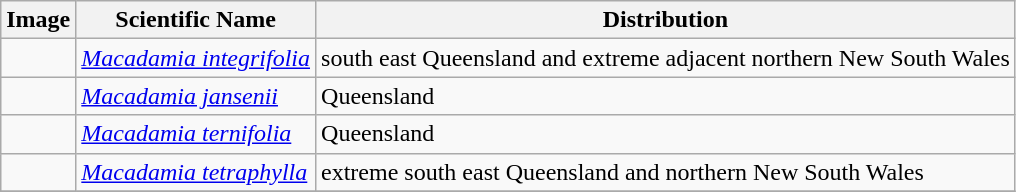<table class="wikitable">
<tr>
<th>Image</th>
<th>Scientific Name</th>
<th>Distribution</th>
</tr>
<tr>
<td></td>
<td><em><a href='#'>Macadamia integrifolia</a></em> </td>
<td>south east Queensland and extreme adjacent northern New South Wales</td>
</tr>
<tr>
<td></td>
<td><em><a href='#'>Macadamia jansenii</a></em> </td>
<td>Queensland</td>
</tr>
<tr>
<td></td>
<td><em><a href='#'>Macadamia ternifolia</a></em> </td>
<td>Queensland</td>
</tr>
<tr>
<td></td>
<td><em><a href='#'>Macadamia tetraphylla</a></em> </td>
<td>extreme south east Queensland and northern New South Wales</td>
</tr>
<tr>
</tr>
</table>
